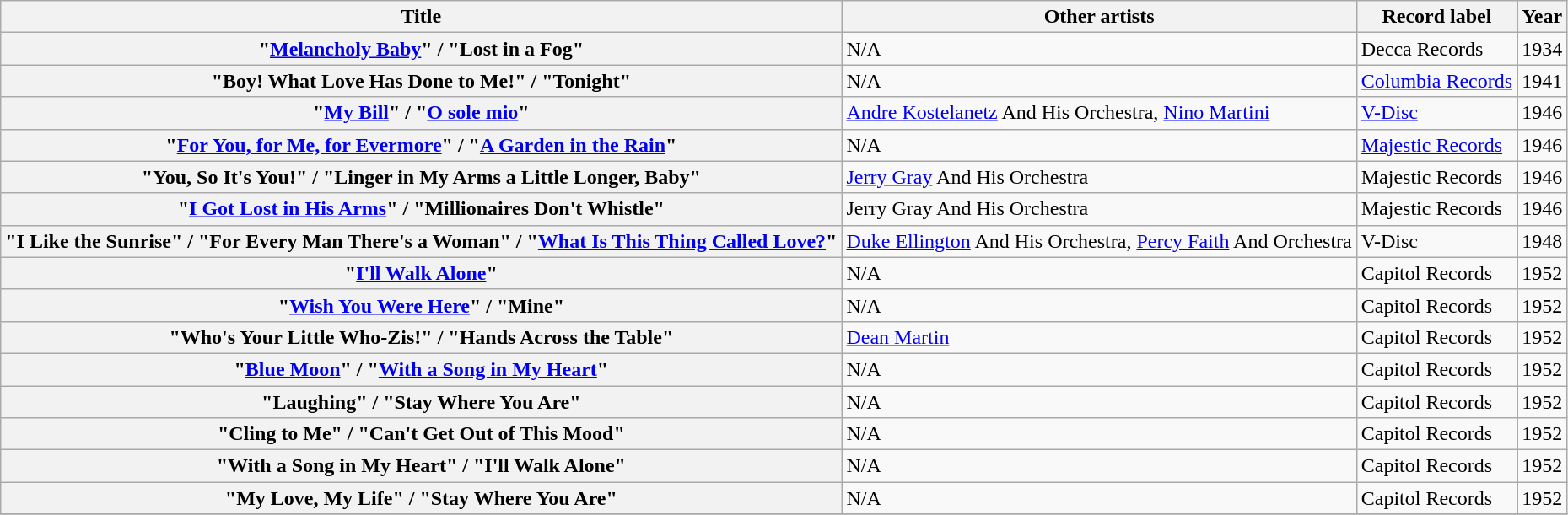<table class="wikitable plainrowheaders sortable">
<tr>
<th scope="col">Title</th>
<th scope="col">Other artists</th>
<th scope="col">Record label</th>
<th scope="col">Year</th>
</tr>
<tr>
<th scope="row">"<a href='#'>Melancholy Baby</a>" / "Lost in a Fog"</th>
<td>N/A</td>
<td>Decca Records</td>
<td>1934</td>
</tr>
<tr>
<th scope="row">"Boy! What Love Has Done to Me!" / "Tonight"</th>
<td>N/A</td>
<td><a href='#'>Columbia Records</a></td>
<td>1941</td>
</tr>
<tr>
<th scope="row">"<a href='#'>My Bill</a>" / "<a href='#'>O sole mio</a>"</th>
<td><a href='#'>Andre Kostelanetz</a> And His Orchestra, <a href='#'>Nino Martini</a></td>
<td><a href='#'>V-Disc</a></td>
<td>1946</td>
</tr>
<tr>
<th scope="row">"<a href='#'>For You, for Me, for Evermore</a>" / "<a href='#'>A Garden in the Rain</a>"</th>
<td>N/A</td>
<td><a href='#'>Majestic Records</a></td>
<td>1946</td>
</tr>
<tr>
<th scope="row">"You, So It's You!" / "Linger in My Arms a Little Longer, Baby"</th>
<td><a href='#'>Jerry Gray</a> And His Orchestra</td>
<td>Majestic Records</td>
<td>1946</td>
</tr>
<tr>
<th scope="row">"<a href='#'>I Got Lost in His Arms</a>" / "Millionaires Don't Whistle"</th>
<td>Jerry Gray And His Orchestra</td>
<td>Majestic Records</td>
<td>1946</td>
</tr>
<tr>
<th scope="row">"I Like the Sunrise" / "For Every Man There's a Woman" / "<a href='#'>What Is This Thing Called Love?</a>"</th>
<td><a href='#'>Duke Ellington</a> And His Orchestra, <a href='#'>Percy Faith</a> And Orchestra</td>
<td>V-Disc</td>
<td>1948</td>
</tr>
<tr>
<th scope="row">"<a href='#'>I'll Walk Alone</a>"</th>
<td>N/A</td>
<td>Capitol Records</td>
<td>1952</td>
</tr>
<tr>
<th scope="row">"<a href='#'>Wish You Were Here</a>" / "Mine"</th>
<td>N/A</td>
<td>Capitol Records</td>
<td>1952</td>
</tr>
<tr>
<th scope="row">"Who's Your Little Who-Zis!" / "Hands Across the Table"</th>
<td><a href='#'>Dean Martin</a></td>
<td>Capitol Records</td>
<td>1952</td>
</tr>
<tr>
<th scope="row">"<a href='#'>Blue Moon</a>" / "<a href='#'>With a Song in My Heart</a>"</th>
<td>N/A</td>
<td>Capitol Records</td>
<td>1952</td>
</tr>
<tr>
<th scope="row">"Laughing" / "Stay Where You Are"</th>
<td>N/A</td>
<td>Capitol Records</td>
<td>1952</td>
</tr>
<tr>
<th scope="row">"Cling to Me" / "Can't Get Out of This Mood"</th>
<td>N/A</td>
<td>Capitol Records</td>
<td>1952</td>
</tr>
<tr>
<th scope="row">"With a Song in My Heart" / "I'll Walk Alone"</th>
<td>N/A</td>
<td>Capitol Records</td>
<td>1952</td>
</tr>
<tr>
<th scope="row">"My Love, My Life" / "Stay Where You Are"</th>
<td>N/A</td>
<td>Capitol Records</td>
<td>1952</td>
</tr>
<tr>
</tr>
</table>
